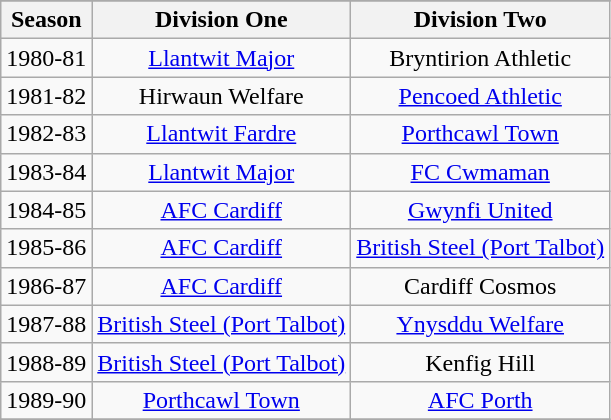<table class="wikitable" style="text-align: center">
<tr>
</tr>
<tr>
<th>Season</th>
<th>Division One</th>
<th>Division Two</th>
</tr>
<tr>
<td>1980-81</td>
<td><a href='#'>Llantwit Major</a></td>
<td>Bryntirion Athletic</td>
</tr>
<tr>
<td>1981-82</td>
<td>Hirwaun Welfare</td>
<td><a href='#'>Pencoed Athletic</a></td>
</tr>
<tr>
<td>1982-83</td>
<td><a href='#'>Llantwit Fardre</a></td>
<td><a href='#'>Porthcawl Town</a></td>
</tr>
<tr>
<td>1983-84</td>
<td><a href='#'>Llantwit Major</a></td>
<td><a href='#'>FC Cwmaman</a></td>
</tr>
<tr>
<td>1984-85</td>
<td><a href='#'>AFC Cardiff</a></td>
<td><a href='#'>Gwynfi United</a></td>
</tr>
<tr>
<td>1985-86</td>
<td><a href='#'>AFC Cardiff</a></td>
<td><a href='#'>British Steel (Port Talbot)</a></td>
</tr>
<tr>
<td>1986-87</td>
<td><a href='#'>AFC Cardiff</a></td>
<td>Cardiff Cosmos</td>
</tr>
<tr>
<td>1987-88</td>
<td><a href='#'>British Steel (Port Talbot)</a></td>
<td><a href='#'>Ynysddu Welfare</a></td>
</tr>
<tr>
<td>1988-89</td>
<td><a href='#'>British Steel (Port Talbot)</a></td>
<td>Kenfig Hill</td>
</tr>
<tr>
<td>1989-90</td>
<td><a href='#'>Porthcawl Town</a></td>
<td><a href='#'>AFC Porth</a></td>
</tr>
<tr>
</tr>
</table>
